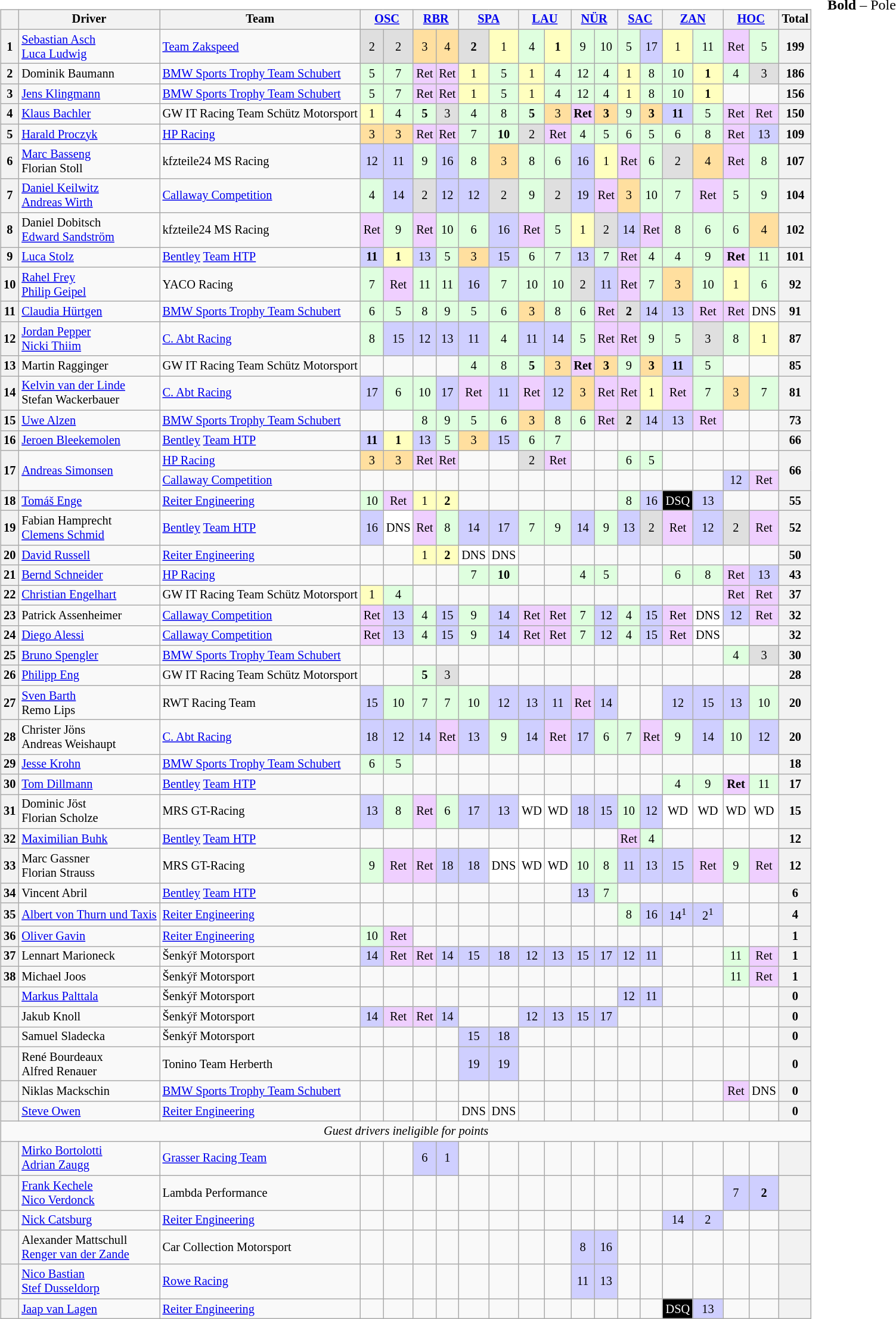<table>
<tr>
<td valign="top"><br><table class="wikitable" style="font-size: 85%; text-align:center;">
<tr>
<th valign=middle></th>
<th valign=middle>Driver</th>
<th valign=middle>Team</th>
<th colspan=2><a href='#'>OSC</a><br></th>
<th colspan=2><a href='#'>RBR</a><br></th>
<th colspan=2><a href='#'>SPA</a><br></th>
<th colspan=2><a href='#'>LAU</a><br></th>
<th colspan=2><a href='#'>NÜR</a><br></th>
<th colspan=2><a href='#'>SAC</a><br></th>
<th colspan=2><a href='#'>ZAN</a><br></th>
<th colspan=2><a href='#'>HOC</a><br></th>
<th valign=middle>Total</th>
</tr>
<tr>
<th>1</th>
<td align=left> <a href='#'>Sebastian Asch</a><br> <a href='#'>Luca Ludwig</a></td>
<td align=left> <a href='#'>Team Zakspeed</a></td>
<td style="background:#DFDFDF;">2</td>
<td style="background:#DFDFDF;">2</td>
<td style="background:#FFDF9F;">3</td>
<td style="background:#FFDF9F;">4</td>
<td style="background:#DFDFDF;"><strong>2</strong></td>
<td style="background:#FFFFBF;">1</td>
<td style="background:#DFFFDF;">4</td>
<td style="background:#FFFFBF;"><strong>1</strong></td>
<td style="background:#DFFFDF;">9</td>
<td style="background:#DFFFDF;">10</td>
<td style="background:#DFFFDF;">5</td>
<td style="background:#CFCFFF;">17</td>
<td style="background:#FFFFBF;">1</td>
<td style="background:#DFFFDF;">11</td>
<td style="background:#EFCFFF;">Ret</td>
<td style="background:#DFFFDF;">5</td>
<th>199</th>
</tr>
<tr>
<th>2</th>
<td align=left> Dominik Baumann</td>
<td align=left> <a href='#'>BMW Sports Trophy Team Schubert</a></td>
<td style="background:#DFFFDF;">5</td>
<td style="background:#DFFFDF;">7</td>
<td style="background:#EFCFFF;">Ret</td>
<td style="background:#EFCFFF;">Ret</td>
<td style="background:#FFFFBF;">1</td>
<td style="background:#DFFFDF;">5</td>
<td style="background:#FFFFBF;">1</td>
<td style="background:#DFFFDF;">4</td>
<td style="background:#DFFFDF;">12</td>
<td style="background:#DFFFDF;">4</td>
<td style="background:#FFFFBF;">1</td>
<td style="background:#DFFFDF;">8</td>
<td style="background:#DFFFDF;">10</td>
<td style="background:#FFFFBF;"><strong>1</strong></td>
<td style="background:#DFFFDF;">4</td>
<td style="background:#DFDFDF;">3</td>
<th>186</th>
</tr>
<tr>
<th>3</th>
<td align=left> <a href='#'>Jens Klingmann</a></td>
<td align=left> <a href='#'>BMW Sports Trophy Team Schubert</a></td>
<td style="background:#DFFFDF;">5</td>
<td style="background:#DFFFDF;">7</td>
<td style="background:#EFCFFF;">Ret</td>
<td style="background:#EFCFFF;">Ret</td>
<td style="background:#FFFFBF;">1</td>
<td style="background:#DFFFDF;">5</td>
<td style="background:#FFFFBF;">1</td>
<td style="background:#DFFFDF;">4</td>
<td style="background:#DFFFDF;">12</td>
<td style="background:#DFFFDF;">4</td>
<td style="background:#FFFFBF;">1</td>
<td style="background:#DFFFDF;">8</td>
<td style="background:#DFFFDF;">10</td>
<td style="background:#FFFFBF;"><strong>1</strong></td>
<td></td>
<td></td>
<th>156</th>
</tr>
<tr>
<th>4</th>
<td align=left> <a href='#'>Klaus Bachler</a></td>
<td align=left> GW IT Racing Team Schütz Motorsport</td>
<td style="background:#FFFFBF;">1</td>
<td style="background:#DFFFDF;">4</td>
<td style="background:#DFFFDF;"><strong>5</strong></td>
<td style="background:#DFDFDF;">3</td>
<td style="background:#DFFFDF;">4</td>
<td style="background:#DFFFDF;">8</td>
<td style="background:#DFFFDF;"><strong>5</strong></td>
<td style="background:#FFDF9F;">3</td>
<td style="background:#EFCFFF;"><strong>Ret</strong></td>
<td style="background:#FFDF9F;"><strong>3</strong></td>
<td style="background:#DFFFDF;">9</td>
<td style="background:#FFDF9F;"><strong>3</strong></td>
<td style="background:#CFCFFF;"><strong>11</strong></td>
<td style="background:#DFFFDF;">5</td>
<td style="background:#EFCFFF;">Ret</td>
<td style="background:#EFCFFF;">Ret</td>
<th>150</th>
</tr>
<tr>
<th>5</th>
<td align=left> <a href='#'>Harald Proczyk</a></td>
<td align=left> <a href='#'>HP Racing</a></td>
<td style="background:#FFDF9F;">3</td>
<td style="background:#FFDF9F;">3</td>
<td style="background:#EFCFFF;">Ret</td>
<td style="background:#EFCFFF;">Ret</td>
<td style="background:#DFFFDF;">7</td>
<td style="background:#DFFFDF;"><strong>10</strong></td>
<td style="background:#DFDFDF;">2</td>
<td style="background:#EFCFFF;">Ret</td>
<td style="background:#DFFFDF;">4</td>
<td style="background:#DFFFDF;">5</td>
<td style="background:#DFFFDF;">6</td>
<td style="background:#DFFFDF;">5</td>
<td style="background:#DFFFDF;">6</td>
<td style="background:#DFFFDF;">8</td>
<td style="background:#EFCFFF;">Ret</td>
<td style="background:#CFCFFF;">13</td>
<th>109</th>
</tr>
<tr>
<th>6</th>
<td align=left> <a href='#'>Marc Basseng</a><br> Florian Stoll</td>
<td align=left> kfzteile24 MS Racing</td>
<td style="background:#CFCFFF;">12</td>
<td style="background:#CFCFFF;">11</td>
<td style="background:#DFFFDF;">9</td>
<td style="background:#CFCFFF;">16</td>
<td style="background:#DFFFDF;">8</td>
<td style="background:#FFDF9F;">3</td>
<td style="background:#DFFFDF;">8</td>
<td style="background:#DFFFDF;">6</td>
<td style="background:#CFCFFF;">16</td>
<td style="background:#FFFFBF;">1</td>
<td style="background:#EFCFFF;">Ret</td>
<td style="background:#DFFFDF;">6</td>
<td style="background:#DFDFDF;">2</td>
<td style="background:#FFDF9F;">4</td>
<td style="background:#EFCFFF;">Ret</td>
<td style="background:#DFFFDF;">8</td>
<th>107</th>
</tr>
<tr>
<th>7</th>
<td align=left> <a href='#'>Daniel Keilwitz</a><br> <a href='#'>Andreas Wirth</a></td>
<td align=left> <a href='#'>Callaway Competition</a></td>
<td style="background:#DFFFDF;">4</td>
<td style="background:#CFCFFF;">14</td>
<td style="background:#DFDFDF;">2</td>
<td style="background:#CFCFFF;">12</td>
<td style="background:#CFCFFF;">12</td>
<td style="background:#DFDFDF;">2</td>
<td style="background:#DFFFDF;">9</td>
<td style="background:#DFDFDF;">2</td>
<td style="background:#CFCFFF;">19</td>
<td style="background:#EFCFFF;">Ret</td>
<td style="background:#FFDF9F;">3</td>
<td style="background:#DFFFDF;">10</td>
<td style="background:#DFFFDF;">7</td>
<td style="background:#EFCFFF;">Ret</td>
<td style="background:#DFFFDF;">5</td>
<td style="background:#DFFFDF;">9</td>
<th>104</th>
</tr>
<tr>
<th>8</th>
<td align=left> Daniel Dobitsch<br> <a href='#'>Edward Sandström</a></td>
<td align=left> kfzteile24 MS Racing</td>
<td style="background:#EFCFFF;">Ret</td>
<td style="background:#DFFFDF;">9</td>
<td style="background:#EFCFFF;">Ret</td>
<td style="background:#DFFFDF;">10</td>
<td style="background:#DFFFDF;">6</td>
<td style="background:#CFCFFF;">16</td>
<td style="background:#EFCFFF;">Ret</td>
<td style="background:#DFFFDF;">5</td>
<td style="background:#FFFFBF;">1</td>
<td style="background:#DFDFDF;">2</td>
<td style="background:#CFCFFF;">14</td>
<td style="background:#EFCFFF;">Ret</td>
<td style="background:#DFFFDF;">8</td>
<td style="background:#DFFFDF;">6</td>
<td style="background:#DFFFDF;">6</td>
<td style="background:#FFDF9F;">4</td>
<th>102</th>
</tr>
<tr>
<th>9</th>
<td align=left> <a href='#'>Luca Stolz</a></td>
<td align=left> <a href='#'>Bentley</a> <a href='#'>Team HTP</a></td>
<td style="background:#CFCFFF;"><strong>11</strong></td>
<td style="background:#FFFFBF;"><strong>1</strong></td>
<td style="background:#CFCFFF;">13</td>
<td style="background:#DFFFDF;">5</td>
<td style="background:#FFDF9F;">3</td>
<td style="background:#CFCFFF;">15</td>
<td style="background:#DFFFDF;">6</td>
<td style="background:#DFFFDF;">7</td>
<td style="background:#CFCFFF;">13</td>
<td style="background:#DFFFDF;">7</td>
<td style="background:#EFCFFF;">Ret</td>
<td style="background:#DFFFDF;">4</td>
<td style="background:#DFFFDF;">4</td>
<td style="background:#DFFFDF;">9</td>
<td style="background:#EFCFFF;"><strong>Ret</strong></td>
<td style="background:#DFFFDF;">11</td>
<th>101</th>
</tr>
<tr>
<th>10</th>
<td align=left> <a href='#'>Rahel Frey</a><br> <a href='#'>Philip Geipel</a></td>
<td align=left> YACO Racing</td>
<td style="background:#DFFFDF;">7</td>
<td style="background:#EFCFFF;">Ret</td>
<td style="background:#DFFFDF;">11</td>
<td style="background:#DFFFDF;">11</td>
<td style="background:#CFCFFF;">16</td>
<td style="background:#DFFFDF;">7</td>
<td style="background:#DFFFDF;">10</td>
<td style="background:#DFFFDF;">10</td>
<td style="background:#DFDFDF;">2</td>
<td style="background:#CFCFFF;">11</td>
<td style="background:#EFCFFF;">Ret</td>
<td style="background:#DFFFDF;">7</td>
<td style="background:#FFDF9F;">3</td>
<td style="background:#DFFFDF;">10</td>
<td style="background:#FFFFBF;">1</td>
<td style="background:#DFFFDF;">6</td>
<th>92</th>
</tr>
<tr>
<th>11</th>
<td align=left> <a href='#'>Claudia Hürtgen</a></td>
<td align=left> <a href='#'>BMW Sports Trophy Team Schubert</a></td>
<td style="background:#DFFFDF;">6</td>
<td style="background:#DFFFDF;">5</td>
<td style="background:#DFFFDF;">8</td>
<td style="background:#DFFFDF;">9</td>
<td style="background:#DFFFDF;">5</td>
<td style="background:#DFFFDF;">6</td>
<td style="background:#FFDF9F;">3</td>
<td style="background:#DFFFDF;">8</td>
<td style="background:#DFFFDF;">6</td>
<td style="background:#EFCFFF;">Ret</td>
<td style="background:#DFDFDF;"><strong>2</strong></td>
<td style="background:#CFCFFF;">14</td>
<td style="background:#CFCFFF;">13</td>
<td style="background:#EFCFFF;">Ret</td>
<td style="background:#EFCFFF;">Ret</td>
<td style="background:#FFFFFF;">DNS</td>
<th>91</th>
</tr>
<tr>
<th>12</th>
<td align=left> <a href='#'>Jordan Pepper</a><br> <a href='#'>Nicki Thiim</a></td>
<td align=left> <a href='#'>C. Abt Racing</a></td>
<td style="background:#DFFFDF;">8</td>
<td style="background:#CFCFFF;">15</td>
<td style="background:#CFCFFF;">12</td>
<td style="background:#CFCFFF;">13</td>
<td style="background:#CFCFFF;">11</td>
<td style="background:#DFFFDF;">4</td>
<td style="background:#CFCFFF;">11</td>
<td style="background:#CFCFFF;">14</td>
<td style="background:#DFFFDF;">5</td>
<td style="background:#EFCFFF;">Ret</td>
<td style="background:#EFCFFF;">Ret</td>
<td style="background:#DFFFDF;">9</td>
<td style="background:#DFFFDF;">5</td>
<td style="background:#DFDFDF;">3</td>
<td style="background:#DFFFDF;">8</td>
<td style="background:#FFFFBF;">1</td>
<th>87</th>
</tr>
<tr>
<th>13</th>
<td align=left> Martin Ragginger</td>
<td align=left> GW IT Racing Team Schütz Motorsport</td>
<td></td>
<td></td>
<td></td>
<td></td>
<td style="background:#DFFFDF;">4</td>
<td style="background:#DFFFDF;">8</td>
<td style="background:#DFFFDF;"><strong>5</strong></td>
<td style="background:#FFDF9F;">3</td>
<td style="background:#EFCFFF;"><strong>Ret</strong></td>
<td style="background:#FFDF9F;"><strong>3</strong></td>
<td style="background:#DFFFDF;">9</td>
<td style="background:#FFDF9F;"><strong>3</strong></td>
<td style="background:#CFCFFF;"><strong>11</strong></td>
<td style="background:#DFFFDF;">5</td>
<td></td>
<td></td>
<th>85</th>
</tr>
<tr>
<th>14</th>
<td align=left> <a href='#'>Kelvin van der Linde</a><br> Stefan Wackerbauer</td>
<td align=left> <a href='#'>C. Abt Racing</a></td>
<td style="background:#CFCFFF;">17</td>
<td style="background:#DFFFDF;">6</td>
<td style="background:#DFFFDF;">10</td>
<td style="background:#CFCFFF;">17</td>
<td style="background:#EFCFFF;">Ret</td>
<td style="background:#CFCFFF;">11</td>
<td style="background:#EFCFFF;">Ret</td>
<td style="background:#CFCFFF;">12</td>
<td style="background:#FFDF9F;">3</td>
<td style="background:#EFCFFF;">Ret</td>
<td style="background:#EFCFFF;">Ret</td>
<td style="background:#FFFFBF;">1</td>
<td style="background:#EFCFFF;">Ret</td>
<td style="background:#DFFFDF;">7</td>
<td style="background:#FFDF9F;">3</td>
<td style="background:#DFFFDF;">7</td>
<th>81</th>
</tr>
<tr>
<th>15</th>
<td align=left> <a href='#'>Uwe Alzen</a></td>
<td align=left> <a href='#'>BMW Sports Trophy Team Schubert</a></td>
<td></td>
<td></td>
<td style="background:#DFFFDF;">8</td>
<td style="background:#DFFFDF;">9</td>
<td style="background:#DFFFDF;">5</td>
<td style="background:#DFFFDF;">6</td>
<td style="background:#FFDF9F;">3</td>
<td style="background:#DFFFDF;">8</td>
<td style="background:#DFFFDF;">6</td>
<td style="background:#EFCFFF;">Ret</td>
<td style="background:#DFDFDF;"><strong>2</strong></td>
<td style="background:#CFCFFF;">14</td>
<td style="background:#CFCFFF;">13</td>
<td style="background:#EFCFFF;">Ret</td>
<td></td>
<td></td>
<th>73</th>
</tr>
<tr>
<th>16</th>
<td align=left> <a href='#'>Jeroen Bleekemolen</a></td>
<td align=left> <a href='#'>Bentley</a> <a href='#'>Team HTP</a></td>
<td style="background:#CFCFFF;"><strong>11</strong></td>
<td style="background:#FFFFBF;"><strong>1</strong></td>
<td style="background:#CFCFFF;">13</td>
<td style="background:#DFFFDF;">5</td>
<td style="background:#FFDF9F;">3</td>
<td style="background:#CFCFFF;">15</td>
<td style="background:#DFFFDF;">6</td>
<td style="background:#DFFFDF;">7</td>
<td></td>
<td></td>
<td></td>
<td></td>
<td></td>
<td></td>
<td></td>
<td></td>
<th>66</th>
</tr>
<tr>
<th rowspan=2>17</th>
<td rowspan=2 align=left> <a href='#'>Andreas Simonsen</a></td>
<td align=left> <a href='#'>HP Racing</a></td>
<td style="background:#FFDF9F;">3</td>
<td style="background:#FFDF9F;">3</td>
<td style="background:#EFCFFF;">Ret</td>
<td style="background:#EFCFFF;">Ret</td>
<td></td>
<td></td>
<td style="background:#DFDFDF;">2</td>
<td style="background:#EFCFFF;">Ret</td>
<td></td>
<td></td>
<td style="background:#DFFFDF;">6</td>
<td style="background:#DFFFDF;">5</td>
<td></td>
<td></td>
<td></td>
<td></td>
<th rowspan=2>66</th>
</tr>
<tr>
<td align=left> <a href='#'>Callaway Competition</a></td>
<td></td>
<td></td>
<td></td>
<td></td>
<td></td>
<td></td>
<td></td>
<td></td>
<td></td>
<td></td>
<td></td>
<td></td>
<td></td>
<td></td>
<td style="background:#CFCFFF;">12</td>
<td style="background:#EFCFFF;">Ret</td>
</tr>
<tr>
<th>18</th>
<td align=left> <a href='#'>Tomáš Enge</a></td>
<td align=left> <a href='#'>Reiter Engineering</a></td>
<td style="background:#DFFFDF;">10</td>
<td style="background:#EFCFFF;">Ret</td>
<td style="background:#FFFFBF;">1</td>
<td style="background:#FFFFBF;"><strong>2</strong></td>
<td></td>
<td></td>
<td></td>
<td></td>
<td></td>
<td></td>
<td style="background:#DFFFDF;">8</td>
<td style="background:#CFCFFF;">16</td>
<td style="background:#000000; color:white;">DSQ</td>
<td style="background:#CFCFFF;">13</td>
<td></td>
<td></td>
<th>55</th>
</tr>
<tr>
<th>19</th>
<td align=left> Fabian Hamprecht<br> <a href='#'>Clemens Schmid</a></td>
<td align=left> <a href='#'>Bentley</a> <a href='#'>Team HTP</a></td>
<td style="background:#CFCFFF;">16</td>
<td style="background:#FFFFFF;">DNS</td>
<td style="background:#EFCFFF;">Ret</td>
<td style="background:#DFFFDF;">8</td>
<td style="background:#CFCFFF;">14</td>
<td style="background:#CFCFFF;">17</td>
<td style="background:#DFFFDF;">7</td>
<td style="background:#DFFFDF;">9</td>
<td style="background:#CFCFFF;">14</td>
<td style="background:#DFFFDF;">9</td>
<td style="background:#CFCFFF;">13</td>
<td style="background:#DFDFDF;">2</td>
<td style="background:#EFCFFF;">Ret</td>
<td style="background:#CFCFFF;">12</td>
<td style="background:#DFDFDF;">2</td>
<td style="background:#EFCFFF;">Ret</td>
<th>52</th>
</tr>
<tr>
<th>20</th>
<td align=left> <a href='#'>David Russell</a></td>
<td align=left> <a href='#'>Reiter Engineering</a></td>
<td></td>
<td></td>
<td style="background:#FFFFBF;">1</td>
<td style="background:#FFFFBF;"><strong>2</strong></td>
<td style="background:#FFFFFF;">DNS</td>
<td style="background:#FFFFFF;">DNS</td>
<td></td>
<td></td>
<td></td>
<td></td>
<td></td>
<td></td>
<td></td>
<td></td>
<td></td>
<td></td>
<th>50</th>
</tr>
<tr>
<th>21</th>
<td align=left> <a href='#'>Bernd Schneider</a></td>
<td align=left> <a href='#'>HP Racing</a></td>
<td></td>
<td></td>
<td></td>
<td></td>
<td style="background:#DFFFDF;">7</td>
<td style="background:#DFFFDF;"><strong>10</strong></td>
<td></td>
<td></td>
<td style="background:#DFFFDF;">4</td>
<td style="background:#DFFFDF;">5</td>
<td></td>
<td></td>
<td style="background:#DFFFDF;">6</td>
<td style="background:#DFFFDF;">8</td>
<td style="background:#EFCFFF;">Ret</td>
<td style="background:#CFCFFF;">13</td>
<th>43</th>
</tr>
<tr>
<th>22</th>
<td align=left> <a href='#'>Christian Engelhart</a></td>
<td align=left> GW IT Racing Team Schütz Motorsport</td>
<td style="background:#FFFFBF;">1</td>
<td style="background:#DFFFDF;">4</td>
<td></td>
<td></td>
<td></td>
<td></td>
<td></td>
<td></td>
<td></td>
<td></td>
<td></td>
<td></td>
<td></td>
<td></td>
<td style="background:#EFCFFF;">Ret</td>
<td style="background:#EFCFFF;">Ret</td>
<th>37</th>
</tr>
<tr>
<th>23</th>
<td align=left> Patrick Assenheimer</td>
<td align=left> <a href='#'>Callaway Competition</a></td>
<td style="background:#EFCFFF;">Ret</td>
<td style="background:#CFCFFF;">13</td>
<td style="background:#DFFFDF;">4</td>
<td style="background:#CFCFFF;">15</td>
<td style="background:#DFFFDF;">9</td>
<td style="background:#CFCFFF;">14</td>
<td style="background:#EFCFFF;">Ret</td>
<td style="background:#EFCFFF;">Ret</td>
<td style="background:#DFFFDF;">7</td>
<td style="background:#CFCFFF;">12</td>
<td style="background:#DFFFDF;">4</td>
<td style="background:#CFCFFF;">15</td>
<td style="background:#EFCFFF;">Ret</td>
<td style="background:#FFFFFF;">DNS</td>
<td style="background:#CFCFFF;">12</td>
<td style="background:#EFCFFF;">Ret</td>
<th>32</th>
</tr>
<tr>
<th>24</th>
<td align=left> <a href='#'>Diego Alessi</a></td>
<td align=left> <a href='#'>Callaway Competition</a></td>
<td style="background:#EFCFFF;">Ret</td>
<td style="background:#CFCFFF;">13</td>
<td style="background:#DFFFDF;">4</td>
<td style="background:#CFCFFF;">15</td>
<td style="background:#DFFFDF;">9</td>
<td style="background:#CFCFFF;">14</td>
<td style="background:#EFCFFF;">Ret</td>
<td style="background:#EFCFFF;">Ret</td>
<td style="background:#DFFFDF;">7</td>
<td style="background:#CFCFFF;">12</td>
<td style="background:#DFFFDF;">4</td>
<td style="background:#CFCFFF;">15</td>
<td style="background:#EFCFFF;">Ret</td>
<td style="background:#FFFFFF;">DNS</td>
<td></td>
<td></td>
<th>32</th>
</tr>
<tr>
<th>25</th>
<td align=left> <a href='#'>Bruno Spengler</a></td>
<td align=left> <a href='#'>BMW Sports Trophy Team Schubert</a></td>
<td></td>
<td></td>
<td></td>
<td></td>
<td></td>
<td></td>
<td></td>
<td></td>
<td></td>
<td></td>
<td></td>
<td></td>
<td></td>
<td></td>
<td style="background:#DFFFDF;">4</td>
<td style="background:#DFDFDF;">3</td>
<th>30</th>
</tr>
<tr>
<th>26</th>
<td align=left> <a href='#'>Philipp Eng</a></td>
<td align=left> GW IT Racing Team Schütz Motorsport</td>
<td></td>
<td></td>
<td style="background:#DFFFDF;"><strong>5</strong></td>
<td style="background:#DFDFDF;">3</td>
<td></td>
<td></td>
<td></td>
<td></td>
<td></td>
<td></td>
<td></td>
<td></td>
<td></td>
<td></td>
<td></td>
<td></td>
<th>28</th>
</tr>
<tr>
<th>27</th>
<td align=left> <a href='#'>Sven Barth</a><br> Remo Lips</td>
<td align=left> RWT Racing Team</td>
<td style="background:#CFCFFF;">15</td>
<td style="background:#DFFFDF;">10</td>
<td style="background:#DFFFDF;">7</td>
<td style="background:#DFFFDF;">7</td>
<td style="background:#DFFFDF;">10</td>
<td style="background:#CFCFFF;">12</td>
<td style="background:#CFCFFF;">13</td>
<td style="background:#CFCFFF;">11</td>
<td style="background:#EFCFFF;">Ret</td>
<td style="background:#CFCFFF;">14</td>
<td></td>
<td></td>
<td style="background:#CFCFFF;">12</td>
<td style="background:#CFCFFF;">15</td>
<td style="background:#CFCFFF;">13</td>
<td style="background:#DFFFDF;">10</td>
<th>20</th>
</tr>
<tr>
<th>28</th>
<td align=left> Christer Jöns<br> Andreas Weishaupt</td>
<td align=left> <a href='#'>C. Abt Racing</a></td>
<td style="background:#CFCFFF;">18</td>
<td style="background:#CFCFFF;">12</td>
<td style="background:#CFCFFF;">14</td>
<td style="background:#EFCFFF;">Ret</td>
<td style="background:#CFCFFF;">13</td>
<td style="background:#DFFFDF;">9</td>
<td style="background:#CFCFFF;">14</td>
<td style="background:#EFCFFF;">Ret</td>
<td style="background:#CFCFFF;">17</td>
<td style="background:#DFFFDF;">6</td>
<td style="background:#DFFFDF;">7</td>
<td style="background:#EFCFFF;">Ret</td>
<td style="background:#DFFFDF;">9</td>
<td style="background:#CFCFFF;">14</td>
<td style="background:#DFFFDF;">10</td>
<td style="background:#CFCFFF;">12</td>
<th>20</th>
</tr>
<tr>
<th>29</th>
<td align=left> <a href='#'>Jesse Krohn</a></td>
<td align=left> <a href='#'>BMW Sports Trophy Team Schubert</a></td>
<td style="background:#DFFFDF;">6</td>
<td style="background:#DFFFDF;">5</td>
<td></td>
<td></td>
<td></td>
<td></td>
<td></td>
<td></td>
<td></td>
<td></td>
<td></td>
<td></td>
<td></td>
<td></td>
<td></td>
<td></td>
<th>18</th>
</tr>
<tr>
<th>30</th>
<td align=left> <a href='#'>Tom Dillmann</a></td>
<td align=left> <a href='#'>Bentley</a> <a href='#'>Team HTP</a></td>
<td></td>
<td></td>
<td></td>
<td></td>
<td></td>
<td></td>
<td></td>
<td></td>
<td></td>
<td></td>
<td></td>
<td></td>
<td style="background:#DFFFDF;">4</td>
<td style="background:#DFFFDF;">9</td>
<td style="background:#EFCFFF;"><strong>Ret</strong></td>
<td style="background:#DFFFDF;">11</td>
<th>17</th>
</tr>
<tr>
<th>31</th>
<td align=left> Dominic Jöst<br> Florian Scholze</td>
<td align=left> MRS GT-Racing</td>
<td style="background:#CFCFFF;">13</td>
<td style="background:#DFFFDF;">8</td>
<td style="background:#EFCFFF;">Ret</td>
<td style="background:#DFFFDF;">6</td>
<td style="background:#CFCFFF;">17</td>
<td style="background:#CFCFFF;">13</td>
<td style="background:#FFFFFF;">WD</td>
<td style="background:#FFFFFF;">WD</td>
<td style="background:#CFCFFF;">18</td>
<td style="background:#CFCFFF;">15</td>
<td style="background:#DFFFDF;">10</td>
<td style="background:#CFCFFF;">12</td>
<td style="background:#FFFFFF;">WD</td>
<td style="background:#FFFFFF;">WD</td>
<td style="background:#FFFFFF;">WD</td>
<td style="background:#FFFFFF;">WD</td>
<th>15</th>
</tr>
<tr>
<th>32</th>
<td align=left> <a href='#'>Maximilian Buhk</a></td>
<td align=left> <a href='#'>Bentley</a> <a href='#'>Team HTP</a></td>
<td></td>
<td></td>
<td></td>
<td></td>
<td></td>
<td></td>
<td></td>
<td></td>
<td></td>
<td></td>
<td style="background:#EFCFFF;">Ret</td>
<td style="background:#DFFFDF;">4</td>
<td></td>
<td></td>
<td></td>
<td></td>
<th>12</th>
</tr>
<tr>
<th>33</th>
<td align=left> Marc Gassner<br> Florian Strauss</td>
<td align=left> MRS GT-Racing</td>
<td style="background:#DFFFDF;">9</td>
<td style="background:#EFCFFF;">Ret</td>
<td style="background:#EFCFFF;">Ret</td>
<td style="background:#CFCFFF;">18</td>
<td style="background:#CFCFFF;">18</td>
<td style="background:#FFFFFF;">DNS</td>
<td style="background:#FFFFFF;">WD</td>
<td style="background:#FFFFFF;">WD</td>
<td style="background:#DFFFDF;">10</td>
<td style="background:#DFFFDF;">8</td>
<td style="background:#CFCFFF;">11</td>
<td style="background:#CFCFFF;">13</td>
<td style="background:#CFCFFF;">15</td>
<td style="background:#EFCFFF;">Ret</td>
<td style="background:#DFFFDF;">9</td>
<td style="background:#EFCFFF;">Ret</td>
<th>12</th>
</tr>
<tr>
<th>34</th>
<td align=left> Vincent Abril</td>
<td align=left> <a href='#'>Bentley</a> <a href='#'>Team HTP</a></td>
<td></td>
<td></td>
<td></td>
<td></td>
<td></td>
<td></td>
<td></td>
<td></td>
<td style="background:#CFCFFF;">13</td>
<td style="background:#DFFFDF;">7</td>
<td></td>
<td></td>
<td></td>
<td></td>
<td></td>
<td></td>
<th>6</th>
</tr>
<tr>
<th>35</th>
<td align=left> <a href='#'>Albert von Thurn und Taxis</a></td>
<td align=left> <a href='#'>Reiter Engineering</a></td>
<td></td>
<td></td>
<td></td>
<td></td>
<td></td>
<td></td>
<td></td>
<td></td>
<td></td>
<td></td>
<td style="background:#DFFFDF;">8</td>
<td style="background:#CFCFFF;">16</td>
<td style="background:#CFCFFF;">14<sup>1</sup></td>
<td style="background:#CFCFFF;">2<sup>1</sup></td>
<td></td>
<td></td>
<th>4</th>
</tr>
<tr>
<th>36</th>
<td align=left> <a href='#'>Oliver Gavin</a></td>
<td align=left> <a href='#'>Reiter Engineering</a></td>
<td style="background:#DFFFDF;">10</td>
<td style="background:#EFCFFF;">Ret</td>
<td></td>
<td></td>
<td></td>
<td></td>
<td></td>
<td></td>
<td></td>
<td></td>
<td></td>
<td></td>
<td></td>
<td></td>
<td></td>
<td></td>
<th>1</th>
</tr>
<tr>
<th>37</th>
<td align=left> Lennart Marioneck</td>
<td align=left> Šenkýř Motorsport</td>
<td style="background:#CFCFFF;">14</td>
<td style="background:#EFCFFF;">Ret</td>
<td style="background:#EFCFFF;">Ret</td>
<td style="background:#CFCFFF;">14</td>
<td style="background:#CFCFFF;">15</td>
<td style="background:#CFCFFF;">18</td>
<td style="background:#CFCFFF;">12</td>
<td style="background:#CFCFFF;">13</td>
<td style="background:#CFCFFF;">15</td>
<td style="background:#CFCFFF;">17</td>
<td style="background:#CFCFFF;">12</td>
<td style="background:#CFCFFF;">11</td>
<td></td>
<td></td>
<td style="background:#DFFFDF;">11</td>
<td style="background:#EFCFFF;">Ret</td>
<th>1</th>
</tr>
<tr>
<th>38</th>
<td align=left> Michael Joos</td>
<td align=left> Šenkýř Motorsport</td>
<td></td>
<td></td>
<td></td>
<td></td>
<td></td>
<td></td>
<td></td>
<td></td>
<td></td>
<td></td>
<td></td>
<td></td>
<td></td>
<td></td>
<td style="background:#DFFFDF;">11</td>
<td style="background:#EFCFFF;">Ret</td>
<th>1</th>
</tr>
<tr>
<th></th>
<td align=left> <a href='#'>Markus Palttala</a></td>
<td align=left> Šenkýř Motorsport</td>
<td></td>
<td></td>
<td></td>
<td></td>
<td></td>
<td></td>
<td></td>
<td></td>
<td></td>
<td></td>
<td style="background:#CFCFFF;">12</td>
<td style="background:#CFCFFF;">11</td>
<td></td>
<td></td>
<td></td>
<td></td>
<th>0</th>
</tr>
<tr>
<th></th>
<td align=left> Jakub Knoll</td>
<td align=left> Šenkýř Motorsport</td>
<td style="background:#CFCFFF;">14</td>
<td style="background:#EFCFFF;">Ret</td>
<td style="background:#EFCFFF;">Ret</td>
<td style="background:#CFCFFF;">14</td>
<td></td>
<td></td>
<td style="background:#CFCFFF;">12</td>
<td style="background:#CFCFFF;">13</td>
<td style="background:#CFCFFF;">15</td>
<td style="background:#CFCFFF;">17</td>
<td></td>
<td></td>
<td></td>
<td></td>
<td></td>
<td></td>
<th>0</th>
</tr>
<tr>
<th></th>
<td align=left> Samuel Sladecka</td>
<td align=left> Šenkýř Motorsport</td>
<td></td>
<td></td>
<td></td>
<td></td>
<td style="background:#CFCFFF;">15</td>
<td style="background:#CFCFFF;">18</td>
<td></td>
<td></td>
<td></td>
<td></td>
<td></td>
<td></td>
<td></td>
<td></td>
<td></td>
<td></td>
<th>0</th>
</tr>
<tr>
<th></th>
<td align=left> René Bourdeaux<br> Alfred Renauer</td>
<td align=left> Tonino Team Herberth</td>
<td></td>
<td></td>
<td></td>
<td></td>
<td style="background:#CFCFFF;">19</td>
<td style="background:#CFCFFF;">19</td>
<td></td>
<td></td>
<td></td>
<td></td>
<td></td>
<td></td>
<td></td>
<td></td>
<td></td>
<td></td>
<th>0</th>
</tr>
<tr>
<th></th>
<td align=left> Niklas Mackschin</td>
<td align=left> <a href='#'>BMW Sports Trophy Team Schubert</a></td>
<td></td>
<td></td>
<td></td>
<td></td>
<td></td>
<td></td>
<td></td>
<td></td>
<td></td>
<td></td>
<td></td>
<td></td>
<td></td>
<td></td>
<td style="background:#EFCFFF;">Ret</td>
<td style="background:#FFFFFF;">DNS</td>
<th>0</th>
</tr>
<tr>
<th></th>
<td align=left> <a href='#'>Steve Owen</a></td>
<td align=left> <a href='#'>Reiter Engineering</a></td>
<td></td>
<td></td>
<td></td>
<td></td>
<td style="background:#FFFFFF;">DNS</td>
<td style="background:#FFFFFF;">DNS</td>
<td></td>
<td></td>
<td></td>
<td></td>
<td></td>
<td></td>
<td></td>
<td></td>
<td></td>
<td></td>
<th>0</th>
</tr>
<tr>
<td colspan=20 align=center><em>Guest drivers ineligible for points</em></td>
</tr>
<tr>
<th></th>
<td align=left> <a href='#'>Mirko Bortolotti</a><br> <a href='#'>Adrian Zaugg</a></td>
<td align=left> <a href='#'>Grasser Racing Team</a></td>
<td></td>
<td></td>
<td style="background:#CFCFFF;">6</td>
<td style="background:#CFCFFF;">1</td>
<td></td>
<td></td>
<td></td>
<td></td>
<td></td>
<td></td>
<td></td>
<td></td>
<td></td>
<td></td>
<td></td>
<td></td>
<th></th>
</tr>
<tr>
<th></th>
<td align=left> <a href='#'>Frank Kechele</a><br> <a href='#'>Nico Verdonck</a></td>
<td align=left> Lambda Performance</td>
<td></td>
<td></td>
<td></td>
<td></td>
<td></td>
<td></td>
<td></td>
<td></td>
<td></td>
<td></td>
<td></td>
<td></td>
<td></td>
<td></td>
<td style="background:#CFCFFF;">7</td>
<td style="background:#CFCFFF;"><strong>2</strong></td>
<th></th>
</tr>
<tr>
<th></th>
<td align=left> <a href='#'>Nick Catsburg</a></td>
<td align=left> <a href='#'>Reiter Engineering</a></td>
<td></td>
<td></td>
<td></td>
<td></td>
<td></td>
<td></td>
<td></td>
<td></td>
<td></td>
<td></td>
<td></td>
<td></td>
<td style="background:#CFCFFF;">14</td>
<td style="background:#CFCFFF;">2</td>
<td></td>
<td></td>
<th></th>
</tr>
<tr>
<th></th>
<td align=left> Alexander Mattschull<br> <a href='#'>Renger van der Zande</a></td>
<td align=left> Car Collection Motorsport</td>
<td></td>
<td></td>
<td></td>
<td></td>
<td></td>
<td></td>
<td></td>
<td></td>
<td style="background:#CFCFFF;">8</td>
<td style="background:#CFCFFF;">16</td>
<td></td>
<td></td>
<td></td>
<td></td>
<td></td>
<td></td>
<th></th>
</tr>
<tr>
<th></th>
<td align=left> <a href='#'>Nico Bastian</a><br> <a href='#'>Stef Dusseldorp</a></td>
<td align=left> <a href='#'>Rowe Racing</a></td>
<td></td>
<td></td>
<td></td>
<td></td>
<td></td>
<td></td>
<td></td>
<td></td>
<td style="background:#CFCFFF;">11</td>
<td style="background:#CFCFFF;">13</td>
<td></td>
<td></td>
<td></td>
<td></td>
<td></td>
<td></td>
<th></th>
</tr>
<tr>
<th></th>
<td align=left> <a href='#'>Jaap van Lagen</a></td>
<td align=left> <a href='#'>Reiter Engineering</a></td>
<td></td>
<td></td>
<td></td>
<td></td>
<td></td>
<td></td>
<td></td>
<td></td>
<td></td>
<td></td>
<td></td>
<td></td>
<td style="background:#000000; color:white;">DSQ</td>
<td style="background:#CFCFFF;">13</td>
<td></td>
<td></td>
<th></th>
</tr>
</table>
</td>
<td valign="top"><br>
<span><strong>Bold</strong> – Pole</span></td>
</tr>
</table>
